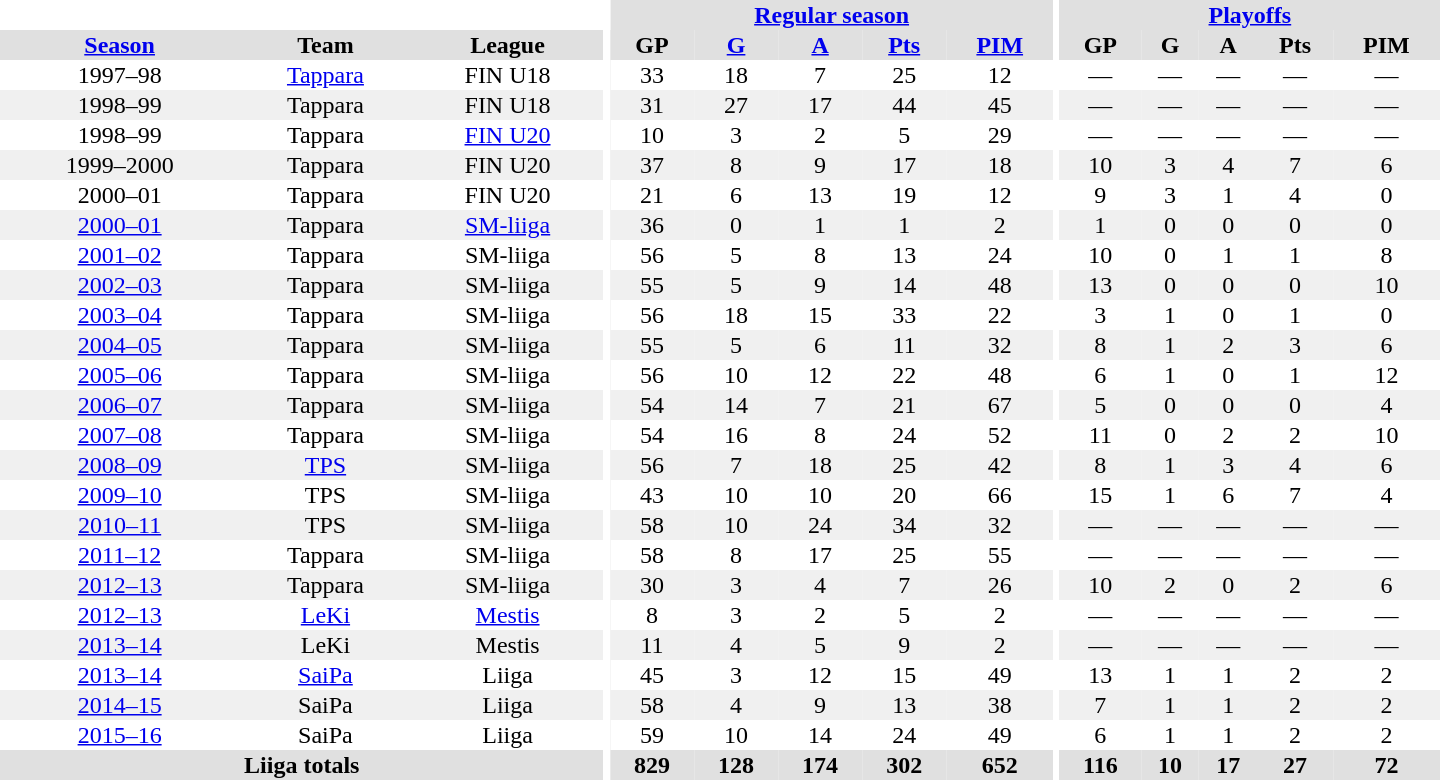<table border="0" cellpadding="1" cellspacing="0" style="text-align:center; width:60em">
<tr bgcolor="#e0e0e0">
<th colspan="3" bgcolor="#ffffff"></th>
<th rowspan="99" bgcolor="#ffffff"></th>
<th colspan="5"><a href='#'>Regular season</a></th>
<th rowspan="99" bgcolor="#ffffff"></th>
<th colspan="5"><a href='#'>Playoffs</a></th>
</tr>
<tr bgcolor="#e0e0e0">
<th><a href='#'>Season</a></th>
<th>Team</th>
<th>League</th>
<th>GP</th>
<th><a href='#'>G</a></th>
<th><a href='#'>A</a></th>
<th><a href='#'>Pts</a></th>
<th><a href='#'>PIM</a></th>
<th>GP</th>
<th>G</th>
<th>A</th>
<th>Pts</th>
<th>PIM</th>
</tr>
<tr>
<td>1997–98</td>
<td><a href='#'>Tappara</a></td>
<td>FIN U18</td>
<td>33</td>
<td>18</td>
<td>7</td>
<td>25</td>
<td>12</td>
<td>—</td>
<td>—</td>
<td>—</td>
<td>—</td>
<td>—</td>
</tr>
<tr bgcolor="#f0f0f0">
<td>1998–99</td>
<td>Tappara</td>
<td>FIN U18</td>
<td>31</td>
<td>27</td>
<td>17</td>
<td>44</td>
<td>45</td>
<td>—</td>
<td>—</td>
<td>—</td>
<td>—</td>
<td>—</td>
</tr>
<tr>
<td>1998–99</td>
<td>Tappara</td>
<td><a href='#'>FIN U20</a></td>
<td>10</td>
<td>3</td>
<td>2</td>
<td>5</td>
<td>29</td>
<td>—</td>
<td>—</td>
<td>—</td>
<td>—</td>
<td>—</td>
</tr>
<tr bgcolor="#f0f0f0">
<td>1999–2000</td>
<td>Tappara</td>
<td>FIN U20</td>
<td>37</td>
<td>8</td>
<td>9</td>
<td>17</td>
<td>18</td>
<td>10</td>
<td>3</td>
<td>4</td>
<td>7</td>
<td>6</td>
</tr>
<tr>
<td>2000–01</td>
<td>Tappara</td>
<td>FIN U20</td>
<td>21</td>
<td>6</td>
<td>13</td>
<td>19</td>
<td>12</td>
<td>9</td>
<td>3</td>
<td>1</td>
<td>4</td>
<td>0</td>
</tr>
<tr bgcolor="#f0f0f0">
<td><a href='#'>2000–01</a></td>
<td>Tappara</td>
<td><a href='#'>SM-liiga</a></td>
<td>36</td>
<td>0</td>
<td>1</td>
<td>1</td>
<td>2</td>
<td>1</td>
<td>0</td>
<td>0</td>
<td>0</td>
<td>0</td>
</tr>
<tr>
<td><a href='#'>2001–02</a></td>
<td>Tappara</td>
<td>SM-liiga</td>
<td>56</td>
<td>5</td>
<td>8</td>
<td>13</td>
<td>24</td>
<td>10</td>
<td>0</td>
<td>1</td>
<td>1</td>
<td>8</td>
</tr>
<tr bgcolor="#f0f0f0">
<td><a href='#'>2002–03</a></td>
<td>Tappara</td>
<td>SM-liiga</td>
<td>55</td>
<td>5</td>
<td>9</td>
<td>14</td>
<td>48</td>
<td>13</td>
<td>0</td>
<td>0</td>
<td>0</td>
<td>10</td>
</tr>
<tr>
<td><a href='#'>2003–04</a></td>
<td>Tappara</td>
<td>SM-liiga</td>
<td>56</td>
<td>18</td>
<td>15</td>
<td>33</td>
<td>22</td>
<td>3</td>
<td>1</td>
<td>0</td>
<td>1</td>
<td>0</td>
</tr>
<tr bgcolor="#f0f0f0">
<td><a href='#'>2004–05</a></td>
<td>Tappara</td>
<td>SM-liiga</td>
<td>55</td>
<td>5</td>
<td>6</td>
<td>11</td>
<td>32</td>
<td>8</td>
<td>1</td>
<td>2</td>
<td>3</td>
<td>6</td>
</tr>
<tr>
<td><a href='#'>2005–06</a></td>
<td>Tappara</td>
<td>SM-liiga</td>
<td>56</td>
<td>10</td>
<td>12</td>
<td>22</td>
<td>48</td>
<td>6</td>
<td>1</td>
<td>0</td>
<td>1</td>
<td>12</td>
</tr>
<tr bgcolor="#f0f0f0">
<td><a href='#'>2006–07</a></td>
<td>Tappara</td>
<td>SM-liiga</td>
<td>54</td>
<td>14</td>
<td>7</td>
<td>21</td>
<td>67</td>
<td>5</td>
<td>0</td>
<td>0</td>
<td>0</td>
<td>4</td>
</tr>
<tr>
<td><a href='#'>2007–08</a></td>
<td>Tappara</td>
<td>SM-liiga</td>
<td>54</td>
<td>16</td>
<td>8</td>
<td>24</td>
<td>52</td>
<td>11</td>
<td>0</td>
<td>2</td>
<td>2</td>
<td>10</td>
</tr>
<tr bgcolor="#f0f0f0">
<td><a href='#'>2008–09</a></td>
<td><a href='#'>TPS</a></td>
<td>SM-liiga</td>
<td>56</td>
<td>7</td>
<td>18</td>
<td>25</td>
<td>42</td>
<td>8</td>
<td>1</td>
<td>3</td>
<td>4</td>
<td>6</td>
</tr>
<tr>
<td><a href='#'>2009–10</a></td>
<td>TPS</td>
<td>SM-liiga</td>
<td>43</td>
<td>10</td>
<td>10</td>
<td>20</td>
<td>66</td>
<td>15</td>
<td>1</td>
<td>6</td>
<td>7</td>
<td>4</td>
</tr>
<tr bgcolor="#f0f0f0">
<td><a href='#'>2010–11</a></td>
<td>TPS</td>
<td>SM-liiga</td>
<td>58</td>
<td>10</td>
<td>24</td>
<td>34</td>
<td>32</td>
<td>—</td>
<td>—</td>
<td>—</td>
<td>—</td>
<td>—</td>
</tr>
<tr>
<td><a href='#'>2011–12</a></td>
<td>Tappara</td>
<td>SM-liiga</td>
<td>58</td>
<td>8</td>
<td>17</td>
<td>25</td>
<td>55</td>
<td>—</td>
<td>—</td>
<td>—</td>
<td>—</td>
<td>—</td>
</tr>
<tr bgcolor="#f0f0f0">
<td><a href='#'>2012–13</a></td>
<td>Tappara</td>
<td>SM-liiga</td>
<td>30</td>
<td>3</td>
<td>4</td>
<td>7</td>
<td>26</td>
<td>10</td>
<td>2</td>
<td>0</td>
<td>2</td>
<td>6</td>
</tr>
<tr>
<td><a href='#'>2012–13</a></td>
<td><a href='#'>LeKi</a></td>
<td><a href='#'>Mestis</a></td>
<td>8</td>
<td>3</td>
<td>2</td>
<td>5</td>
<td>2</td>
<td>—</td>
<td>—</td>
<td>—</td>
<td>—</td>
<td>—</td>
</tr>
<tr bgcolor="#f0f0f0">
<td><a href='#'>2013–14</a></td>
<td>LeKi</td>
<td>Mestis</td>
<td>11</td>
<td>4</td>
<td>5</td>
<td>9</td>
<td>2</td>
<td>—</td>
<td>—</td>
<td>—</td>
<td>—</td>
<td>—</td>
</tr>
<tr>
<td><a href='#'>2013–14</a></td>
<td><a href='#'>SaiPa</a></td>
<td>Liiga</td>
<td>45</td>
<td>3</td>
<td>12</td>
<td>15</td>
<td>49</td>
<td>13</td>
<td>1</td>
<td>1</td>
<td>2</td>
<td>2</td>
</tr>
<tr bgcolor="#f0f0f0">
<td><a href='#'>2014–15</a></td>
<td>SaiPa</td>
<td>Liiga</td>
<td>58</td>
<td>4</td>
<td>9</td>
<td>13</td>
<td>38</td>
<td>7</td>
<td>1</td>
<td>1</td>
<td>2</td>
<td>2</td>
</tr>
<tr>
<td><a href='#'>2015–16</a></td>
<td>SaiPa</td>
<td>Liiga</td>
<td>59</td>
<td>10</td>
<td>14</td>
<td>24</td>
<td>49</td>
<td>6</td>
<td>1</td>
<td>1</td>
<td>2</td>
<td>2</td>
</tr>
<tr bgcolor="#e0e0e0">
<th colspan="3">Liiga totals</th>
<th>829</th>
<th>128</th>
<th>174</th>
<th>302</th>
<th>652</th>
<th>116</th>
<th>10</th>
<th>17</th>
<th>27</th>
<th>72</th>
</tr>
</table>
